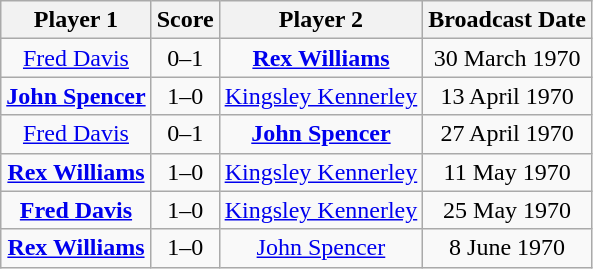<table class="wikitable" style="text-align: center">
<tr>
<th>Player 1</th>
<th>Score</th>
<th>Player 2</th>
<th>Broadcast Date</th>
</tr>
<tr>
<td> <a href='#'>Fred Davis</a></td>
<td>0–1</td>
<td> <strong><a href='#'>Rex Williams</a></strong></td>
<td>30 March 1970</td>
</tr>
<tr>
<td> <strong><a href='#'>John Spencer</a></strong></td>
<td>1–0</td>
<td> <a href='#'>Kingsley Kennerley</a></td>
<td>13 April 1970</td>
</tr>
<tr>
<td> <a href='#'>Fred Davis</a></td>
<td>0–1</td>
<td> <strong><a href='#'>John Spencer</a></strong></td>
<td>27 April 1970</td>
</tr>
<tr>
<td> <strong><a href='#'>Rex Williams</a></strong></td>
<td>1–0</td>
<td> <a href='#'>Kingsley Kennerley</a></td>
<td>11 May 1970</td>
</tr>
<tr>
<td> <strong><a href='#'>Fred Davis</a></strong></td>
<td>1–0</td>
<td> <a href='#'>Kingsley Kennerley</a></td>
<td>25 May 1970</td>
</tr>
<tr>
<td> <strong><a href='#'>Rex Williams</a></strong></td>
<td>1–0</td>
<td> <a href='#'>John Spencer</a></td>
<td>8 June 1970</td>
</tr>
</table>
